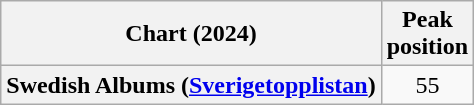<table class="wikitable sortable plainrowheaders" style="text-align:center">
<tr>
<th scope="col">Chart (2024)</th>
<th scope="col">Peak<br>position</th>
</tr>
<tr>
<th scope="row">Swedish Albums (<a href='#'>Sverigetopplistan</a>)</th>
<td>55</td>
</tr>
</table>
